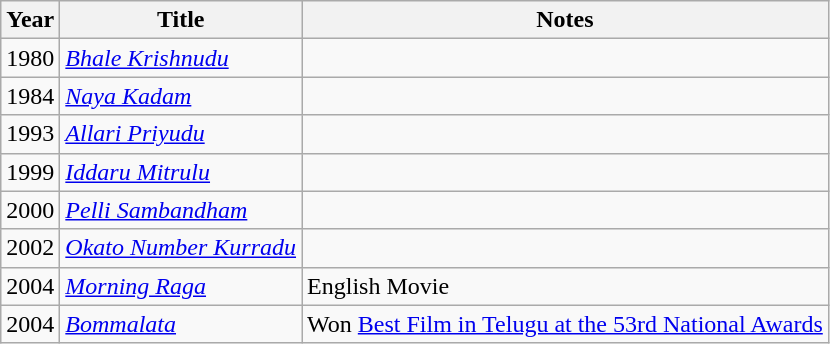<table class="wikitable sortable">
<tr>
<th>Year</th>
<th>Title</th>
<th>Notes</th>
</tr>
<tr>
<td>1980</td>
<td><em><a href='#'>Bhale Krishnudu</a></em></td>
<td></td>
</tr>
<tr>
<td>1984</td>
<td><em><a href='#'>Naya Kadam</a></em></td>
<td></td>
</tr>
<tr>
<td>1993</td>
<td><em><a href='#'>Allari Priyudu</a></em></td>
<td></td>
</tr>
<tr>
<td>1999</td>
<td><em><a href='#'>Iddaru Mitrulu</a></em></td>
<td></td>
</tr>
<tr>
<td>2000</td>
<td><em><a href='#'>Pelli Sambandham</a></em></td>
<td></td>
</tr>
<tr>
<td>2002</td>
<td><em><a href='#'>Okato Number Kurradu</a></em></td>
<td></td>
</tr>
<tr>
<td>2004</td>
<td><em><a href='#'>Morning Raga</a></em></td>
<td>English Movie</td>
</tr>
<tr>
<td>2004</td>
<td><em><a href='#'>Bommalata</a></em></td>
<td>Won <a href='#'>Best Film in Telugu at the 53rd National Awards</a></td>
</tr>
</table>
